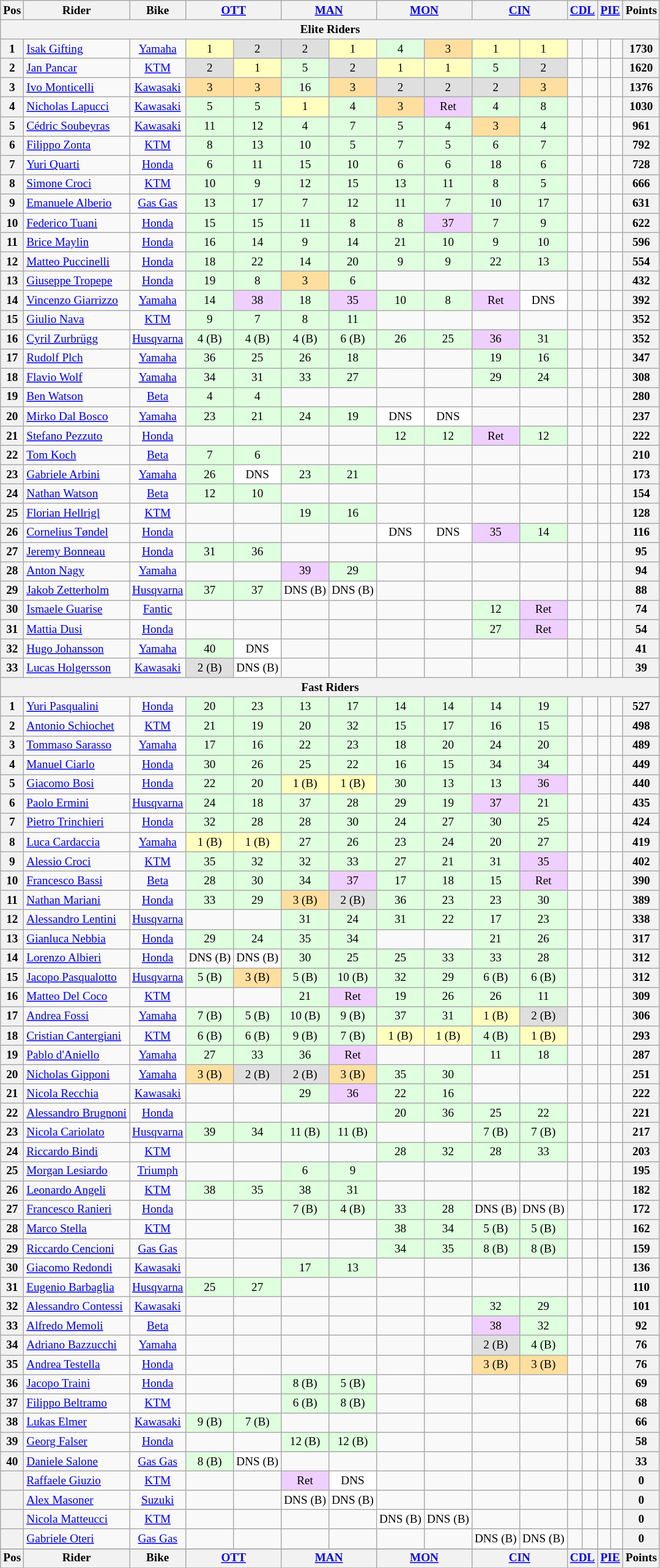<table class="wikitable" style="font-size: 80%; text-align:center">
<tr valign="top">
<th valign="middle">Pos</th>
<th valign="middle">Rider</th>
<th valign="middle">Bike</th>
<th colspan=2><a href='#'>OTT</a><br></th>
<th colspan=2><a href='#'>MAN</a><br></th>
<th colspan=2><a href='#'>MON</a><br></th>
<th colspan=2><a href='#'>CIN</a><br></th>
<th colspan=2><a href='#'>CDL</a><br></th>
<th colspan=2><a href='#'>PIE</a><br></th>
<th valign="middle">Points</th>
</tr>
<tr>
<th colspan="16">Elite Riders</th>
</tr>
<tr>
<th>1</th>
<td align=left> <a href='#'>Isak Gifting</a></td>
<td><a href='#'>Yamaha</a></td>
<td style="background:#ffffbf;">1</td>
<td style="background:#dfdfdf;">2</td>
<td style="background:#dfdfdf;">2</td>
<td style="background:#ffffbf;">1</td>
<td style="background:#dfffdf;">4</td>
<td style="background:#ffdf9f;">3</td>
<td style="background:#ffffbf;">1</td>
<td style="background:#ffffbf;">1</td>
<td></td>
<td></td>
<td></td>
<td></td>
<th>1730</th>
</tr>
<tr>
<th>2</th>
<td align=left> <a href='#'>Jan Pancar</a></td>
<td><a href='#'>KTM</a></td>
<td style="background:#dfdfdf;">2</td>
<td style="background:#ffffbf;">1</td>
<td style="background:#dfffdf;">5</td>
<td style="background:#dfdfdf;">2</td>
<td style="background:#ffffbf;">1</td>
<td style="background:#ffffbf;">1</td>
<td style="background:#dfffdf;">5</td>
<td style="background:#dfdfdf;">2</td>
<td></td>
<td></td>
<td></td>
<td></td>
<th>1620</th>
</tr>
<tr>
<th>3</th>
<td align=left> <a href='#'>Ivo Monticelli</a></td>
<td><a href='#'>Kawasaki</a></td>
<td style="background:#ffdf9f;">3</td>
<td style="background:#ffdf9f;">3</td>
<td style="background:#dfffdf;">16</td>
<td style="background:#ffdf9f;">3</td>
<td style="background:#dfdfdf;">2</td>
<td style="background:#dfdfdf;">2</td>
<td style="background:#dfdfdf;">2</td>
<td style="background:#ffdf9f;">3</td>
<td></td>
<td></td>
<td></td>
<td></td>
<th>1376</th>
</tr>
<tr>
<th>4</th>
<td align=left> <a href='#'>Nicholas Lapucci</a></td>
<td><a href='#'>Kawasaki</a></td>
<td style="background:#dfffdf;">5</td>
<td style="background:#dfffdf;">5</td>
<td style="background:#ffffbf;">1</td>
<td style="background:#dfffdf;">4</td>
<td style="background:#ffdf9f;">3</td>
<td style="background:#efcfff;">Ret</td>
<td style="background:#dfffdf;">4</td>
<td style="background:#dfffdf;">8</td>
<td></td>
<td></td>
<td></td>
<td></td>
<th>1030</th>
</tr>
<tr>
<th>5</th>
<td align=left> <a href='#'>Cédric Soubeyras</a></td>
<td><a href='#'>Kawasaki</a></td>
<td style="background:#dfffdf;">11</td>
<td style="background:#dfffdf;">12</td>
<td style="background:#dfffdf;">4</td>
<td style="background:#dfffdf;">7</td>
<td style="background:#dfffdf;">5</td>
<td style="background:#dfffdf;">4</td>
<td style="background:#ffdf9f;">3</td>
<td style="background:#dfffdf;">4</td>
<td></td>
<td></td>
<td></td>
<td></td>
<th>961</th>
</tr>
<tr>
<th>6</th>
<td align=left> <a href='#'>Filippo Zonta</a></td>
<td><a href='#'>KTM</a></td>
<td style="background:#dfffdf;">8</td>
<td style="background:#dfffdf;">13</td>
<td style="background:#dfffdf;">10</td>
<td style="background:#dfffdf;">5</td>
<td style="background:#dfffdf;">7</td>
<td style="background:#dfffdf;">5</td>
<td style="background:#dfffdf;">6</td>
<td style="background:#dfffdf;">7</td>
<td></td>
<td></td>
<td></td>
<td></td>
<th>792</th>
</tr>
<tr>
<th>7</th>
<td align=left> <a href='#'>Yuri Quarti</a></td>
<td><a href='#'>Honda</a></td>
<td style="background:#dfffdf;">6</td>
<td style="background:#dfffdf;">11</td>
<td style="background:#dfffdf;">15</td>
<td style="background:#dfffdf;">10</td>
<td style="background:#dfffdf;">6</td>
<td style="background:#dfffdf;">6</td>
<td style="background:#dfffdf;">18</td>
<td style="background:#dfffdf;">6</td>
<td></td>
<td></td>
<td></td>
<td></td>
<th>728</th>
</tr>
<tr>
<th>8</th>
<td align=left> <a href='#'>Simone Croci</a></td>
<td><a href='#'>KTM</a></td>
<td style="background:#dfffdf;">10</td>
<td style="background:#dfffdf;">9</td>
<td style="background:#dfffdf;">12</td>
<td style="background:#dfffdf;">15</td>
<td style="background:#dfffdf;">13</td>
<td style="background:#dfffdf;">11</td>
<td style="background:#dfffdf;">8</td>
<td style="background:#dfffdf;">5</td>
<td></td>
<td></td>
<td></td>
<td></td>
<th>666</th>
</tr>
<tr>
<th>9</th>
<td align=left> <a href='#'>Emanuele Alberio</a></td>
<td><a href='#'>Gas Gas</a></td>
<td style="background:#dfffdf;">13</td>
<td style="background:#dfffdf;">17</td>
<td style="background:#dfffdf;">7</td>
<td style="background:#dfffdf;">12</td>
<td style="background:#dfffdf;">11</td>
<td style="background:#dfffdf;">7</td>
<td style="background:#dfffdf;">10</td>
<td style="background:#dfffdf;">17</td>
<td></td>
<td></td>
<td></td>
<td></td>
<th>631</th>
</tr>
<tr>
<th>10</th>
<td align=left> <a href='#'>Federico Tuani</a></td>
<td><a href='#'>Honda</a></td>
<td style="background:#dfffdf;">15</td>
<td style="background:#dfffdf;">15</td>
<td style="background:#dfffdf;">11</td>
<td style="background:#dfffdf;">8</td>
<td style="background:#dfffdf;">8</td>
<td style="background:#efcfff;">37</td>
<td style="background:#dfffdf;">7</td>
<td style="background:#dfffdf;">9</td>
<td></td>
<td></td>
<td></td>
<td></td>
<th>622</th>
</tr>
<tr>
<th>11</th>
<td align=left> <a href='#'>Brice Maylin</a></td>
<td><a href='#'>Honda</a></td>
<td style="background:#dfffdf;">16</td>
<td style="background:#dfffdf;">14</td>
<td style="background:#dfffdf;">9</td>
<td style="background:#dfffdf;">14</td>
<td style="background:#dfffdf;">21</td>
<td style="background:#dfffdf;">10</td>
<td style="background:#dfffdf;">9</td>
<td style="background:#dfffdf;">10</td>
<td></td>
<td></td>
<td></td>
<td></td>
<th>596</th>
</tr>
<tr>
<th>12</th>
<td align=left> <a href='#'>Matteo Puccinelli</a></td>
<td><a href='#'>Honda</a></td>
<td style="background:#dfffdf;">18</td>
<td style="background:#dfffdf;">22</td>
<td style="background:#dfffdf;">14</td>
<td style="background:#dfffdf;">20</td>
<td style="background:#dfffdf;">9</td>
<td style="background:#dfffdf;">9</td>
<td style="background:#dfffdf;">22</td>
<td style="background:#dfffdf;">13</td>
<td></td>
<td></td>
<td></td>
<td></td>
<th>554</th>
</tr>
<tr>
<th>13</th>
<td align=left> <a href='#'>Giuseppe Tropepe</a></td>
<td><a href='#'>Honda</a></td>
<td style="background:#dfffdf;">19</td>
<td style="background:#dfffdf;">8</td>
<td style="background:#ffdf9f;">3</td>
<td style="background:#dfffdf;">6</td>
<td></td>
<td></td>
<td></td>
<td></td>
<td></td>
<td></td>
<td></td>
<td></td>
<th>432</th>
</tr>
<tr>
<th>14</th>
<td align=left> <a href='#'>Vincenzo Giarrizzo</a></td>
<td><a href='#'>Yamaha</a></td>
<td style="background:#dfffdf;">14</td>
<td style="background:#efcfff;">38</td>
<td style="background:#dfffdf;">18</td>
<td style="background:#efcfff;">35</td>
<td style="background:#dfffdf;">10</td>
<td style="background:#dfffdf;">8</td>
<td style="background:#efcfff;">Ret</td>
<td style="background:#ffffff;">DNS</td>
<td></td>
<td></td>
<td></td>
<td></td>
<th>392</th>
</tr>
<tr>
<th>15</th>
<td align=left> <a href='#'>Giulio Nava</a></td>
<td><a href='#'>KTM</a></td>
<td style="background:#dfffdf;">9</td>
<td style="background:#dfffdf;">7</td>
<td style="background:#dfffdf;">8</td>
<td style="background:#dfffdf;">11</td>
<td></td>
<td></td>
<td></td>
<td></td>
<td></td>
<td></td>
<td></td>
<td></td>
<th>352</th>
</tr>
<tr>
<th>16</th>
<td align=left> <a href='#'>Cyril Zurbrügg</a></td>
<td><a href='#'>Husqvarna</a></td>
<td style="background:#dfffdf;">4 (B)</td>
<td style="background:#dfffdf;">4 (B)</td>
<td style="background:#dfffdf;">4 (B)</td>
<td style="background:#dfffdf;">6 (B)</td>
<td style="background:#dfffdf;">26</td>
<td style="background:#dfffdf;">25</td>
<td style="background:#efcfff;">36</td>
<td style="background:#dfffdf;">31</td>
<td></td>
<td></td>
<td></td>
<td></td>
<th>352</th>
</tr>
<tr>
<th>17</th>
<td align=left> <a href='#'>Rudolf Plch</a></td>
<td><a href='#'>Yamaha</a></td>
<td style="background:#dfffdf;">36</td>
<td style="background:#dfffdf;">25</td>
<td style="background:#dfffdf;">26</td>
<td style="background:#dfffdf;">18</td>
<td></td>
<td></td>
<td style="background:#dfffdf;">19</td>
<td style="background:#dfffdf;">16</td>
<td></td>
<td></td>
<td></td>
<td></td>
<th>347</th>
</tr>
<tr>
<th>18</th>
<td align=left> <a href='#'>Flavio Wolf</a></td>
<td><a href='#'>Yamaha</a></td>
<td style="background:#dfffdf;">34</td>
<td style="background:#dfffdf;">31</td>
<td style="background:#dfffdf;">33</td>
<td style="background:#dfffdf;">27</td>
<td></td>
<td></td>
<td style="background:#dfffdf;">29</td>
<td style="background:#dfffdf;">24</td>
<td></td>
<td></td>
<td></td>
<td></td>
<th>308</th>
</tr>
<tr>
<th>19</th>
<td align=left> <a href='#'>Ben Watson</a></td>
<td><a href='#'>Beta</a></td>
<td style="background:#dfffdf;">4</td>
<td style="background:#dfffdf;">4</td>
<td></td>
<td></td>
<td></td>
<td></td>
<td></td>
<td></td>
<td></td>
<td></td>
<td></td>
<td></td>
<th>280</th>
</tr>
<tr>
<th>20</th>
<td align=left> <a href='#'>Mirko Dal Bosco</a></td>
<td><a href='#'>Yamaha</a></td>
<td style="background:#dfffdf;">23</td>
<td style="background:#dfffdf;">21</td>
<td style="background:#dfffdf;">24</td>
<td style="background:#dfffdf;">19</td>
<td style="background:#ffffff;">DNS</td>
<td style="background:#ffffff;">DNS</td>
<td></td>
<td></td>
<td></td>
<td></td>
<td></td>
<td></td>
<th>237</th>
</tr>
<tr>
<th>21</th>
<td align=left> <a href='#'>Stefano Pezzuto</a></td>
<td><a href='#'>Honda</a></td>
<td></td>
<td></td>
<td></td>
<td></td>
<td style="background:#dfffdf;">12</td>
<td style="background:#dfffdf;">12</td>
<td style="background:#efcfff;">Ret</td>
<td style="background:#dfffdf;">12</td>
<td></td>
<td></td>
<td></td>
<td></td>
<th>222</th>
</tr>
<tr>
<th>22</th>
<td align=left> <a href='#'>Tom Koch</a></td>
<td><a href='#'>Beta</a></td>
<td style="background:#dfffdf;">7</td>
<td style="background:#dfffdf;">6</td>
<td></td>
<td></td>
<td></td>
<td></td>
<td></td>
<td></td>
<td></td>
<td></td>
<td></td>
<td></td>
<th>210</th>
</tr>
<tr>
<th>23</th>
<td align=left> <a href='#'>Gabriele Arbini</a></td>
<td><a href='#'>Yamaha</a></td>
<td style="background:#dfffdf;">26</td>
<td style="background:#ffffff;">DNS</td>
<td style="background:#dfffdf;">23</td>
<td style="background:#dfffdf;">21</td>
<td></td>
<td></td>
<td></td>
<td></td>
<td></td>
<td></td>
<td></td>
<td></td>
<th>173</th>
</tr>
<tr>
<th>24</th>
<td align=left> <a href='#'>Nathan Watson</a></td>
<td><a href='#'>Beta</a></td>
<td style="background:#dfffdf;">12</td>
<td style="background:#dfffdf;">10</td>
<td></td>
<td></td>
<td></td>
<td></td>
<td></td>
<td></td>
<td></td>
<td></td>
<td></td>
<td></td>
<th>154</th>
</tr>
<tr>
<th>25</th>
<td align=left> <a href='#'>Florian Hellrigl</a></td>
<td><a href='#'>KTM</a></td>
<td></td>
<td></td>
<td style="background:#dfffdf;">19</td>
<td style="background:#dfffdf;">16</td>
<td></td>
<td></td>
<td></td>
<td></td>
<td></td>
<td></td>
<td></td>
<td></td>
<th>128</th>
</tr>
<tr>
<th>26</th>
<td align=left> <a href='#'>Cornelius Tøndel</a></td>
<td><a href='#'>Honda</a></td>
<td></td>
<td></td>
<td></td>
<td></td>
<td style="background:#ffffff;">DNS</td>
<td style="background:#ffffff;">DNS</td>
<td style="background:#efcfff;">35</td>
<td style="background:#dfffdf;">14</td>
<td></td>
<td></td>
<td></td>
<td></td>
<th>116</th>
</tr>
<tr>
<th>27</th>
<td align=left> <a href='#'>Jeremy Bonneau</a></td>
<td><a href='#'>Honda</a></td>
<td style="background:#dfffdf;">31</td>
<td style="background:#dfffdf;">36</td>
<td></td>
<td></td>
<td></td>
<td></td>
<td></td>
<td></td>
<td></td>
<td></td>
<td></td>
<td></td>
<th>95</th>
</tr>
<tr>
<th>28</th>
<td align=left> <a href='#'>Anton Nagy</a></td>
<td><a href='#'>Yamaha</a></td>
<td></td>
<td></td>
<td style="background:#efcfff;">39</td>
<td style="background:#dfffdf;">29</td>
<td></td>
<td></td>
<td></td>
<td></td>
<td></td>
<td></td>
<td></td>
<td></td>
<th>94</th>
</tr>
<tr>
<th>29</th>
<td align=left> <a href='#'>Jakob Zetterholm</a></td>
<td><a href='#'>Husqvarna</a></td>
<td style="background:#dfffdf;">37</td>
<td style="background:#dfffdf;">37</td>
<td style="background:#ffffff;">DNS (B)</td>
<td style="background:#ffffff;">DNS (B)</td>
<td></td>
<td></td>
<td></td>
<td></td>
<td></td>
<td></td>
<td></td>
<td></td>
<th>88</th>
</tr>
<tr>
<th>30</th>
<td align=left> <a href='#'>Ismaele Guarise</a></td>
<td><a href='#'>Fantic</a></td>
<td></td>
<td></td>
<td></td>
<td></td>
<td></td>
<td></td>
<td style="background:#dfffdf;">12</td>
<td style="background:#efcfff;">Ret</td>
<td></td>
<td></td>
<td></td>
<td></td>
<th>74</th>
</tr>
<tr>
<th>31</th>
<td align=left> <a href='#'>Mattia Dusi</a></td>
<td><a href='#'>Honda</a></td>
<td></td>
<td></td>
<td></td>
<td></td>
<td></td>
<td></td>
<td style="background:#dfffdf;">27</td>
<td style="background:#efcfff;">Ret</td>
<td></td>
<td></td>
<td></td>
<td></td>
<th>54</th>
</tr>
<tr>
<th>32</th>
<td align=left> <a href='#'>Hugo Johansson</a></td>
<td><a href='#'>Yamaha</a></td>
<td style="background:#dfffdf;">40</td>
<td style="background:#ffffff;">DNS</td>
<td></td>
<td></td>
<td></td>
<td></td>
<td></td>
<td></td>
<td></td>
<td></td>
<td></td>
<td></td>
<th>41</th>
</tr>
<tr>
<th>33</th>
<td align=left> <a href='#'>Lucas Holgersson</a></td>
<td><a href='#'>Kawasaki</a></td>
<td style="background:#dfdfdf;">2 (B)</td>
<td style="background:#ffffff;">DNS (B)</td>
<td></td>
<td></td>
<td></td>
<td></td>
<td></td>
<td></td>
<td></td>
<td></td>
<td></td>
<td></td>
<th>39</th>
</tr>
<tr>
<th colspan="16">Fast Riders</th>
</tr>
<tr>
<th>1</th>
<td align=left> <a href='#'>Yuri Pasqualini</a></td>
<td><a href='#'>Honda</a></td>
<td style="background:#dfffdf;">20</td>
<td style="background:#dfffdf;">23</td>
<td style="background:#dfffdf;">13</td>
<td style="background:#dfffdf;">17</td>
<td style="background:#dfffdf;">14</td>
<td style="background:#dfffdf;">14</td>
<td style="background:#dfffdf;">14</td>
<td style="background:#dfffdf;">19</td>
<td></td>
<td></td>
<td></td>
<td></td>
<th>527</th>
</tr>
<tr>
<th>2</th>
<td align=left> <a href='#'>Antonio Schiochet</a></td>
<td><a href='#'>KTM</a></td>
<td style="background:#dfffdf;">21</td>
<td style="background:#dfffdf;">19</td>
<td style="background:#dfffdf;">20</td>
<td style="background:#dfffdf;">32</td>
<td style="background:#dfffdf;">15</td>
<td style="background:#dfffdf;">17</td>
<td style="background:#dfffdf;">16</td>
<td style="background:#dfffdf;">15</td>
<td></td>
<td></td>
<td></td>
<td></td>
<th>498</th>
</tr>
<tr>
<th>3</th>
<td align=left> <a href='#'>Tommaso Sarasso</a></td>
<td><a href='#'>Yamaha</a></td>
<td style="background:#dfffdf;">17</td>
<td style="background:#dfffdf;">16</td>
<td style="background:#dfffdf;">22</td>
<td style="background:#dfffdf;">23</td>
<td style="background:#dfffdf;">18</td>
<td style="background:#dfffdf;">20</td>
<td style="background:#dfffdf;">24</td>
<td style="background:#dfffdf;">20</td>
<td></td>
<td></td>
<td></td>
<td></td>
<th>489</th>
</tr>
<tr>
<th>4</th>
<td align=left> <a href='#'>Manuel Ciarlo</a></td>
<td><a href='#'>Honda</a></td>
<td style="background:#dfffdf;">30</td>
<td style="background:#dfffdf;">26</td>
<td style="background:#dfffdf;">25</td>
<td style="background:#dfffdf;">22</td>
<td style="background:#dfffdf;">16</td>
<td style="background:#dfffdf;">15</td>
<td style="background:#dfffdf;">34</td>
<td style="background:#dfffdf;">34</td>
<td></td>
<td></td>
<td></td>
<td></td>
<th>449</th>
</tr>
<tr>
<th>5</th>
<td align=left> <a href='#'>Giacomo Bosi</a></td>
<td><a href='#'>Honda</a></td>
<td style="background:#dfffdf;">22</td>
<td style="background:#dfffdf;">20</td>
<td style="background:#ffffbf;">1 (B)</td>
<td style="background:#ffffbf;">1 (B)</td>
<td style="background:#dfffdf;">30</td>
<td style="background:#dfffdf;">13</td>
<td style="background:#dfffdf;">13</td>
<td style="background:#efcfff;">36</td>
<td></td>
<td></td>
<td></td>
<td></td>
<th>440</th>
</tr>
<tr>
<th>6</th>
<td align=left> <a href='#'>Paolo Ermini</a></td>
<td><a href='#'>Husqvarna</a></td>
<td style="background:#dfffdf;">24</td>
<td style="background:#dfffdf;">18</td>
<td style="background:#dfffdf;">37</td>
<td style="background:#dfffdf;">28</td>
<td style="background:#dfffdf;">29</td>
<td style="background:#dfffdf;">19</td>
<td style="background:#efcfff;">37</td>
<td style="background:#dfffdf;">21</td>
<td></td>
<td></td>
<td></td>
<td></td>
<th>435</th>
</tr>
<tr>
<th>7</th>
<td align=left> <a href='#'>Pietro Trinchieri</a></td>
<td><a href='#'>Honda</a></td>
<td style="background:#dfffdf;">32</td>
<td style="background:#dfffdf;">28</td>
<td style="background:#dfffdf;">28</td>
<td style="background:#dfffdf;">30</td>
<td style="background:#dfffdf;">24</td>
<td style="background:#dfffdf;">27</td>
<td style="background:#dfffdf;">30</td>
<td style="background:#dfffdf;">25</td>
<td></td>
<td></td>
<td></td>
<td></td>
<th>424</th>
</tr>
<tr>
<th>8</th>
<td align=left> <a href='#'>Luca Cardaccia</a></td>
<td><a href='#'>Yamaha</a></td>
<td style="background:#ffffbf;">1 (B)</td>
<td style="background:#ffffbf;">1 (B)</td>
<td style="background:#dfffdf;">27</td>
<td style="background:#dfffdf;">26</td>
<td style="background:#dfffdf;">23</td>
<td style="background:#dfffdf;">24</td>
<td style="background:#dfffdf;">20</td>
<td style="background:#dfffdf;">27</td>
<td></td>
<td></td>
<td></td>
<td></td>
<th>419</th>
</tr>
<tr>
<th>9</th>
<td align=left> <a href='#'>Alessio Croci</a></td>
<td><a href='#'>KTM</a></td>
<td style="background:#dfffdf;">35</td>
<td style="background:#dfffdf;">32</td>
<td style="background:#dfffdf;">32</td>
<td style="background:#dfffdf;">33</td>
<td style="background:#dfffdf;">27</td>
<td style="background:#dfffdf;">21</td>
<td style="background:#dfffdf;">31</td>
<td style="background:#efcfff;">35</td>
<td></td>
<td></td>
<td></td>
<td></td>
<th>402</th>
</tr>
<tr>
<th>10</th>
<td align=left> <a href='#'>Francesco Bassi</a></td>
<td><a href='#'>Beta</a></td>
<td style="background:#dfffdf;">28</td>
<td style="background:#dfffdf;">30</td>
<td style="background:#dfffdf;">34</td>
<td style="background:#efcfff;">37</td>
<td style="background:#dfffdf;">17</td>
<td style="background:#dfffdf;">18</td>
<td style="background:#dfffdf;">15</td>
<td style="background:#efcfff;">Ret</td>
<td></td>
<td></td>
<td></td>
<td></td>
<th>390</th>
</tr>
<tr>
<th>11</th>
<td align=left> <a href='#'>Nathan Mariani</a></td>
<td><a href='#'>Honda</a></td>
<td style="background:#dfffdf;">33</td>
<td style="background:#dfffdf;">29</td>
<td style="background:#ffdf9f;">3 (B)</td>
<td style="background:#dfdfdf;">2 (B)</td>
<td style="background:#dfffdf;">36</td>
<td style="background:#dfffdf;">23</td>
<td style="background:#dfffdf;">23</td>
<td style="background:#dfffdf;">30</td>
<td></td>
<td></td>
<td></td>
<td></td>
<th>389</th>
</tr>
<tr>
<th>12</th>
<td align=left> <a href='#'>Alessandro Lentini</a></td>
<td><a href='#'>Husqvarna</a></td>
<td></td>
<td></td>
<td style="background:#dfffdf;">31</td>
<td style="background:#dfffdf;">24</td>
<td style="background:#dfffdf;">31</td>
<td style="background:#dfffdf;">22</td>
<td style="background:#dfffdf;">17</td>
<td style="background:#dfffdf;">23</td>
<td></td>
<td></td>
<td></td>
<td></td>
<th>338</th>
</tr>
<tr>
<th>13</th>
<td align=left> <a href='#'>Gianluca Nebbia</a></td>
<td><a href='#'>Honda</a></td>
<td style="background:#dfffdf;">29</td>
<td style="background:#dfffdf;">24</td>
<td style="background:#dfffdf;">35</td>
<td style="background:#dfffdf;">34</td>
<td></td>
<td></td>
<td style="background:#dfffdf;">21</td>
<td style="background:#dfffdf;">26</td>
<td></td>
<td></td>
<td></td>
<td></td>
<th>317</th>
</tr>
<tr>
<th>14</th>
<td align=left> <a href='#'>Lorenzo Albieri</a></td>
<td><a href='#'>Honda</a></td>
<td style="background:#ffffff;">DNS (B)</td>
<td style="background:#ffffff;">DNS (B)</td>
<td style="background:#dfffdf;">30</td>
<td style="background:#dfffdf;">25</td>
<td style="background:#dfffdf;">25</td>
<td style="background:#dfffdf;">33</td>
<td style="background:#dfffdf;">33</td>
<td style="background:#dfffdf;">28</td>
<td></td>
<td></td>
<td></td>
<td></td>
<th>312</th>
</tr>
<tr>
<th>15</th>
<td align=left> <a href='#'>Jacopo Pasqualotto</a></td>
<td><a href='#'>Husqvarna</a></td>
<td style="background:#dfffdf;">5 (B)</td>
<td style="background:#ffdf9f;">3 (B)</td>
<td style="background:#dfffdf;">5 (B)</td>
<td style="background:#dfffdf;">10 (B)</td>
<td style="background:#dfffdf;">32</td>
<td style="background:#dfffdf;">29</td>
<td style="background:#dfffdf;">6 (B)</td>
<td style="background:#dfffdf;">6 (B)</td>
<td></td>
<td></td>
<td></td>
<td></td>
<th>312</th>
</tr>
<tr>
<th>16</th>
<td align=left> <a href='#'>Matteo Del Coco</a></td>
<td><a href='#'>KTM</a></td>
<td></td>
<td></td>
<td style="background:#dfffdf;">21</td>
<td style="background:#efcfff;">Ret</td>
<td style="background:#dfffdf;">19</td>
<td style="background:#dfffdf;">26</td>
<td style="background:#dfffdf;">26</td>
<td style="background:#dfffdf;">11</td>
<td></td>
<td></td>
<td></td>
<td></td>
<th>309</th>
</tr>
<tr>
<th>17</th>
<td align=left> <a href='#'>Andrea Fossi</a></td>
<td><a href='#'>Yamaha</a></td>
<td style="background:#dfffdf;">7 (B)</td>
<td style="background:#dfffdf;">5 (B)</td>
<td style="background:#dfffdf;">10 (B)</td>
<td style="background:#dfffdf;">9 (B)</td>
<td style="background:#dfffdf;">37</td>
<td style="background:#dfffdf;">31</td>
<td style="background:#ffffbf;">1 (B)</td>
<td style="background:#dfdfdf;">2 (B)</td>
<td></td>
<td></td>
<td></td>
<td></td>
<th>306</th>
</tr>
<tr>
<th>18</th>
<td align=left> <a href='#'>Cristian Cantergiani</a></td>
<td><a href='#'>KTM</a></td>
<td style="background:#dfffdf;">6 (B)</td>
<td style="background:#dfffdf;">6 (B)</td>
<td style="background:#dfffdf;">9 (B)</td>
<td style="background:#dfffdf;">7 (B)</td>
<td style="background:#ffffbf;">1 (B)</td>
<td style="background:#ffffbf;">1 (B)</td>
<td style="background:#dfffdf;">4 (B)</td>
<td style="background:#ffffbf;">1 (B)</td>
<td></td>
<td></td>
<td></td>
<td></td>
<th>293</th>
</tr>
<tr>
<th>19</th>
<td align=left> <a href='#'>Pablo d'Aniello</a></td>
<td><a href='#'>Yamaha</a></td>
<td style="background:#dfffdf;">27</td>
<td style="background:#dfffdf;">33</td>
<td style="background:#dfffdf;">36</td>
<td style="background:#efcfff;">Ret</td>
<td></td>
<td></td>
<td style="background:#dfffdf;">11</td>
<td style="background:#dfffdf;">18</td>
<td></td>
<td></td>
<td></td>
<td></td>
<th>287</th>
</tr>
<tr>
<th>20</th>
<td align=left> <a href='#'>Nicholas Gipponi</a></td>
<td><a href='#'>Yamaha</a></td>
<td style="background:#ffdf9f;">3 (B)</td>
<td style="background:#dfdfdf;">2 (B)</td>
<td style="background:#dfdfdf;">2 (B)</td>
<td style="background:#ffdf9f;">3 (B)</td>
<td style="background:#dfffdf;">35</td>
<td style="background:#dfffdf;">30</td>
<td></td>
<td></td>
<td></td>
<td></td>
<td></td>
<td></td>
<th>251</th>
</tr>
<tr>
<th>21</th>
<td align=left> <a href='#'>Nicola Recchia</a></td>
<td><a href='#'>Kawasaki</a></td>
<td></td>
<td></td>
<td style="background:#dfffdf;">29</td>
<td style="background:#efcfff;">36</td>
<td style="background:#dfffdf;">22</td>
<td style="background:#dfffdf;">16</td>
<td></td>
<td></td>
<td></td>
<td></td>
<td></td>
<td></td>
<th>222</th>
</tr>
<tr>
<th>22</th>
<td align=left> <a href='#'>Alessandro Brugnoni</a></td>
<td><a href='#'>Honda</a></td>
<td></td>
<td></td>
<td></td>
<td></td>
<td style="background:#dfffdf;">20</td>
<td style="background:#dfffdf;">36</td>
<td style="background:#dfffdf;">25</td>
<td style="background:#dfffdf;">22</td>
<td></td>
<td></td>
<td></td>
<td></td>
<th>221</th>
</tr>
<tr>
<th>23</th>
<td align=left> <a href='#'>Nicola Cariolato</a></td>
<td><a href='#'>Husqvarna</a></td>
<td style="background:#dfffdf;">39</td>
<td style="background:#dfffdf;">34</td>
<td style="background:#dfffdf;">11 (B)</td>
<td style="background:#dfffdf;">11 (B)</td>
<td></td>
<td></td>
<td style="background:#dfffdf;">7 (B)</td>
<td style="background:#dfffdf;">7 (B)</td>
<td></td>
<td></td>
<td></td>
<td></td>
<th>217</th>
</tr>
<tr>
<th>24</th>
<td align=left> <a href='#'>Riccardo Bindi</a></td>
<td><a href='#'>KTM</a></td>
<td></td>
<td></td>
<td></td>
<td></td>
<td style="background:#dfffdf;">28</td>
<td style="background:#dfffdf;">32</td>
<td style="background:#dfffdf;">28</td>
<td style="background:#dfffdf;">33</td>
<td></td>
<td></td>
<td></td>
<td></td>
<th>203</th>
</tr>
<tr>
<th>25</th>
<td align=left> <a href='#'>Morgan Lesiardo</a></td>
<td><a href='#'>Triumph</a></td>
<td></td>
<td></td>
<td style="background:#dfffdf;">6</td>
<td style="background:#dfffdf;">9</td>
<td></td>
<td></td>
<td></td>
<td></td>
<td></td>
<td></td>
<td></td>
<td></td>
<th>195</th>
</tr>
<tr>
<th>26</th>
<td align=left> <a href='#'>Leonardo Angeli</a></td>
<td><a href='#'>KTM</a></td>
<td style="background:#dfffdf;">38</td>
<td style="background:#dfffdf;">35</td>
<td style="background:#dfffdf;">38</td>
<td style="background:#dfffdf;">31</td>
<td></td>
<td></td>
<td></td>
<td></td>
<td></td>
<td></td>
<td></td>
<td></td>
<th>182</th>
</tr>
<tr>
<th>27</th>
<td align=left> <a href='#'>Francesco Ranieri</a></td>
<td><a href='#'>Honda</a></td>
<td></td>
<td></td>
<td style="background:#dfffdf;">7 (B)</td>
<td style="background:#dfffdf;">4 (B)</td>
<td style="background:#dfffdf;">33</td>
<td style="background:#dfffdf;">28</td>
<td style="background:#ffffff;">DNS (B)</td>
<td style="background:#ffffff;">DNS (B)</td>
<td></td>
<td></td>
<td></td>
<td></td>
<th>172</th>
</tr>
<tr>
<th>28</th>
<td align=left> <a href='#'>Marco Stella</a></td>
<td><a href='#'>KTM</a></td>
<td></td>
<td></td>
<td></td>
<td></td>
<td style="background:#dfffdf;">38</td>
<td style="background:#dfffdf;">34</td>
<td style="background:#dfffdf;">5 (B)</td>
<td style="background:#dfffdf;">5 (B)</td>
<td></td>
<td></td>
<td></td>
<td></td>
<th>162</th>
</tr>
<tr>
<th>29</th>
<td align=left> <a href='#'>Riccardo Cencioni</a></td>
<td><a href='#'>Gas Gas</a></td>
<td></td>
<td></td>
<td></td>
<td></td>
<td style="background:#dfffdf;">34</td>
<td style="background:#dfffdf;">35</td>
<td style="background:#dfffdf;">8 (B)</td>
<td style="background:#dfffdf;">8 (B)</td>
<td></td>
<td></td>
<td></td>
<td></td>
<th>159</th>
</tr>
<tr>
<th>30</th>
<td align=left> <a href='#'>Giacomo Redondi</a></td>
<td><a href='#'>Kawasaki</a></td>
<td></td>
<td></td>
<td style="background:#dfffdf;">17</td>
<td style="background:#dfffdf;">13</td>
<td></td>
<td></td>
<td></td>
<td></td>
<td></td>
<td></td>
<td></td>
<td></td>
<th>136</th>
</tr>
<tr>
<th>31</th>
<td align=left> <a href='#'>Eugenio Barbaglia</a></td>
<td><a href='#'>Husqvarna</a></td>
<td style="background:#dfffdf;">25</td>
<td style="background:#dfffdf;">27</td>
<td></td>
<td></td>
<td></td>
<td></td>
<td></td>
<td></td>
<td></td>
<td></td>
<td></td>
<td></td>
<th>110</th>
</tr>
<tr>
<th>32</th>
<td align=left> <a href='#'>Alessandro Contessi</a></td>
<td><a href='#'>Kawasaki</a></td>
<td></td>
<td></td>
<td></td>
<td></td>
<td></td>
<td></td>
<td style="background:#dfffdf;">32</td>
<td style="background:#dfffdf;">29</td>
<td></td>
<td></td>
<td></td>
<td></td>
<th>101</th>
</tr>
<tr>
<th>33</th>
<td align=left> <a href='#'>Alfredo Memoli</a></td>
<td><a href='#'>Beta</a></td>
<td></td>
<td></td>
<td></td>
<td></td>
<td></td>
<td></td>
<td style="background:#efcfff;">38</td>
<td style="background:#dfffdf;">32</td>
<td></td>
<td></td>
<td></td>
<td></td>
<th>92</th>
</tr>
<tr>
<th>34</th>
<td align=left> <a href='#'>Adriano Bazzucchi</a></td>
<td><a href='#'>Yamaha</a></td>
<td></td>
<td></td>
<td></td>
<td></td>
<td></td>
<td></td>
<td style="background:#dfdfdf;">2 (B)</td>
<td style="background:#dfffdf;">4 (B)</td>
<td></td>
<td></td>
<td></td>
<td></td>
<th>76</th>
</tr>
<tr>
<th>35</th>
<td align=left> <a href='#'>Andrea Testella</a></td>
<td><a href='#'>Honda</a></td>
<td></td>
<td></td>
<td></td>
<td></td>
<td></td>
<td></td>
<td style="background:#ffdf9f;">3 (B)</td>
<td style="background:#ffdf9f;">3 (B)</td>
<td></td>
<td></td>
<td></td>
<td></td>
<th>76</th>
</tr>
<tr>
<th>36</th>
<td align=left> <a href='#'>Jacopo Traini</a></td>
<td><a href='#'>Honda</a></td>
<td></td>
<td></td>
<td style="background:#dfffdf;">8 (B)</td>
<td style="background:#dfffdf;">5 (B)</td>
<td></td>
<td></td>
<td></td>
<td></td>
<td></td>
<td></td>
<td></td>
<td></td>
<th>69</th>
</tr>
<tr>
<th>37</th>
<td align=left> <a href='#'>Filippo Beltramo</a></td>
<td><a href='#'>KTM</a></td>
<td></td>
<td></td>
<td style="background:#dfffdf;">6 (B)</td>
<td style="background:#dfffdf;">8 (B)</td>
<td></td>
<td></td>
<td></td>
<td></td>
<td></td>
<td></td>
<td></td>
<td></td>
<th>68</th>
</tr>
<tr>
<th>38</th>
<td align=left> <a href='#'>Lukas Elmer</a></td>
<td><a href='#'>Kawasaki</a></td>
<td style="background:#dfffdf;">9 (B)</td>
<td style="background:#dfffdf;">7 (B)</td>
<td></td>
<td></td>
<td></td>
<td></td>
<td></td>
<td></td>
<td></td>
<td></td>
<td></td>
<td></td>
<th>66</th>
</tr>
<tr>
<th>39</th>
<td align=left> <a href='#'>Georg Falser</a></td>
<td><a href='#'>Honda</a></td>
<td></td>
<td></td>
<td style="background:#dfffdf;">12 (B)</td>
<td style="background:#dfffdf;">12 (B)</td>
<td></td>
<td></td>
<td></td>
<td></td>
<td></td>
<td></td>
<td></td>
<td></td>
<th>58</th>
</tr>
<tr>
<th>40</th>
<td align=left> <a href='#'>Daniele Salone</a></td>
<td><a href='#'>Gas Gas</a></td>
<td style="background:#dfffdf;">8 (B)</td>
<td style="background:#ffffff;">DNS (B)</td>
<td></td>
<td></td>
<td></td>
<td></td>
<td></td>
<td></td>
<td></td>
<td></td>
<td></td>
<td></td>
<th>33</th>
</tr>
<tr>
<th></th>
<td align=left> <a href='#'>Raffaele Giuzio</a></td>
<td><a href='#'>KTM</a></td>
<td></td>
<td></td>
<td style="background:#efcfff;">Ret</td>
<td style="background:#ffffff;">DNS</td>
<td></td>
<td></td>
<td></td>
<td></td>
<td></td>
<td></td>
<td></td>
<td></td>
<th>0</th>
</tr>
<tr>
<th></th>
<td align=left> <a href='#'>Alex Masoner</a></td>
<td><a href='#'>Suzuki</a></td>
<td></td>
<td></td>
<td style="background:#ffffff;">DNS (B)</td>
<td style="background:#ffffff;">DNS (B)</td>
<td></td>
<td></td>
<td></td>
<td></td>
<td></td>
<td></td>
<td></td>
<td></td>
<th>0</th>
</tr>
<tr>
<th></th>
<td align=left> <a href='#'>Nicola Matteucci</a></td>
<td><a href='#'>KTM</a></td>
<td></td>
<td></td>
<td></td>
<td></td>
<td style="background:#ffffff;">DNS (B)</td>
<td style="background:#ffffff;">DNS (B)</td>
<td></td>
<td></td>
<td></td>
<td></td>
<td></td>
<td></td>
<th>0</th>
</tr>
<tr>
<th></th>
<td align=left> <a href='#'>Gabriele Oteri</a></td>
<td><a href='#'>Gas Gas</a></td>
<td></td>
<td></td>
<td></td>
<td></td>
<td></td>
<td></td>
<td style="background:#ffffff;">DNS (B)</td>
<td style="background:#ffffff;">DNS (B)</td>
<td></td>
<td></td>
<td></td>
<td></td>
<th>0</th>
</tr>
<tr>
</tr>
<tr valign="top">
<th valign="middle">Pos</th>
<th valign="middle">Rider</th>
<th valign="middle">Bike</th>
<th colspan=2><a href='#'>OTT</a><br></th>
<th colspan=2><a href='#'>MAN</a><br></th>
<th colspan=2><a href='#'>MON</a><br></th>
<th colspan=2><a href='#'>CIN</a><br></th>
<th colspan=2><a href='#'>CDL</a><br></th>
<th colspan=2><a href='#'>PIE</a><br></th>
<th valign="middle">Points</th>
</tr>
<tr>
</tr>
</table>
